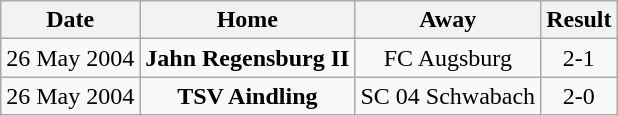<table class="wikitable">
<tr>
<th>Date</th>
<th>Home</th>
<th>Away</th>
<th>Result</th>
</tr>
<tr align="center">
<td>26 May 2004</td>
<td><strong>Jahn Regensburg II</strong></td>
<td>FC Augsburg</td>
<td>2-1</td>
</tr>
<tr align="center">
<td>26 May 2004</td>
<td><strong>TSV Aindling</strong></td>
<td>SC 04 Schwabach</td>
<td>2-0</td>
</tr>
</table>
